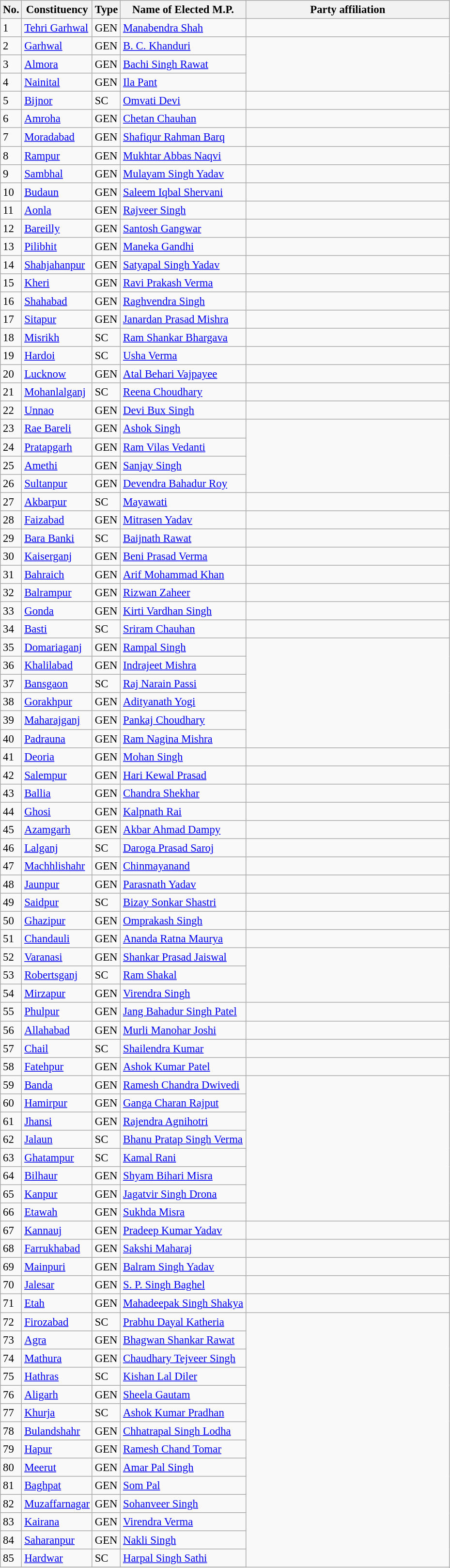<table class="wikitable" style="font-size:95%;">
<tr>
<th>No.</th>
<th>Constituency</th>
<th>Type</th>
<th>Name of Elected M.P.</th>
<th colspan="2" style="width:18em">Party affiliation</th>
</tr>
<tr>
<td>1</td>
<td><a href='#'>Tehri Garhwal</a></td>
<td>GEN</td>
<td><a href='#'>Manabendra Shah</a></td>
<td></td>
</tr>
<tr>
<td>2</td>
<td><a href='#'>Garhwal</a></td>
<td>GEN</td>
<td><a href='#'>B. C. Khanduri</a></td>
</tr>
<tr>
<td>3</td>
<td><a href='#'>Almora</a></td>
<td>GEN</td>
<td><a href='#'>Bachi Singh Rawat</a></td>
</tr>
<tr>
<td>4</td>
<td><a href='#'>Nainital</a></td>
<td>GEN</td>
<td><a href='#'>Ila Pant</a></td>
</tr>
<tr>
<td>5</td>
<td><a href='#'>Bijnor</a></td>
<td>SC</td>
<td><a href='#'>Omvati Devi</a></td>
<td></td>
</tr>
<tr>
<td>6</td>
<td><a href='#'>Amroha</a></td>
<td>GEN</td>
<td><a href='#'>Chetan Chauhan</a></td>
<td></td>
</tr>
<tr>
<td>7</td>
<td><a href='#'>Moradabad</a></td>
<td>GEN</td>
<td><a href='#'>Shafiqur Rahman Barq</a></td>
<td></td>
</tr>
<tr>
<td>8</td>
<td><a href='#'>Rampur</a></td>
<td>GEN</td>
<td><a href='#'>Mukhtar Abbas Naqvi</a></td>
<td></td>
</tr>
<tr>
<td>9</td>
<td><a href='#'>Sambhal</a></td>
<td>GEN</td>
<td><a href='#'>Mulayam Singh Yadav</a></td>
<td></td>
</tr>
<tr>
<td>10</td>
<td><a href='#'>Budaun</a></td>
<td>GEN</td>
<td><a href='#'>Saleem Iqbal Shervani</a></td>
</tr>
<tr>
<td>11</td>
<td><a href='#'>Aonla</a></td>
<td>GEN</td>
<td><a href='#'>Rajveer Singh</a></td>
<td></td>
</tr>
<tr>
<td>12</td>
<td><a href='#'>Bareilly</a></td>
<td>GEN</td>
<td><a href='#'>Santosh Gangwar</a></td>
</tr>
<tr>
<td>13</td>
<td><a href='#'>Pilibhit</a></td>
<td>GEN</td>
<td><a href='#'>Maneka Gandhi</a></td>
<td></td>
</tr>
<tr>
<td>14</td>
<td><a href='#'>Shahjahanpur</a></td>
<td>GEN</td>
<td><a href='#'>Satyapal Singh Yadav</a></td>
<td></td>
</tr>
<tr>
<td>15</td>
<td><a href='#'>Kheri</a></td>
<td>GEN</td>
<td><a href='#'>Ravi Prakash Verma</a></td>
<td></td>
</tr>
<tr>
<td>16</td>
<td><a href='#'>Shahabad</a></td>
<td>GEN</td>
<td><a href='#'>Raghvendra Singh</a></td>
<td></td>
</tr>
<tr>
<td>17</td>
<td><a href='#'>Sitapur</a></td>
<td>GEN</td>
<td><a href='#'>Janardan Prasad Mishra</a></td>
</tr>
<tr>
<td>18</td>
<td><a href='#'>Misrikh</a></td>
<td>SC</td>
<td><a href='#'>Ram Shankar Bhargava</a></td>
<td></td>
</tr>
<tr>
<td>19</td>
<td><a href='#'>Hardoi</a></td>
<td>SC</td>
<td><a href='#'>Usha Verma</a></td>
<td></td>
</tr>
<tr>
<td>20</td>
<td><a href='#'>Lucknow</a></td>
<td>GEN</td>
<td><a href='#'>Atal Behari Vajpayee</a></td>
<td></td>
</tr>
<tr>
<td>21</td>
<td><a href='#'>Mohanlalganj</a></td>
<td>SC</td>
<td><a href='#'>Reena Choudhary</a></td>
<td></td>
</tr>
<tr>
<td>22</td>
<td><a href='#'>Unnao</a></td>
<td>GEN</td>
<td><a href='#'>Devi Bux Singh</a></td>
<td></td>
</tr>
<tr>
<td>23</td>
<td><a href='#'>Rae Bareli</a></td>
<td>GEN</td>
<td><a href='#'>Ashok Singh</a></td>
</tr>
<tr>
<td>24</td>
<td><a href='#'>Pratapgarh</a></td>
<td>GEN</td>
<td><a href='#'>Ram Vilas Vedanti</a></td>
</tr>
<tr>
<td>25</td>
<td><a href='#'>Amethi</a></td>
<td>GEN</td>
<td><a href='#'>Sanjay Singh</a></td>
</tr>
<tr>
<td>26</td>
<td><a href='#'>Sultanpur</a></td>
<td>GEN</td>
<td><a href='#'>Devendra Bahadur Roy</a></td>
</tr>
<tr>
<td>27</td>
<td><a href='#'>Akbarpur</a></td>
<td>SC</td>
<td><a href='#'>Mayawati</a></td>
<td></td>
</tr>
<tr>
<td>28</td>
<td><a href='#'>Faizabad</a></td>
<td>GEN</td>
<td><a href='#'>Mitrasen Yadav</a></td>
<td></td>
</tr>
<tr>
<td>29</td>
<td><a href='#'>Bara Banki</a></td>
<td>SC</td>
<td><a href='#'>Baijnath Rawat</a></td>
<td></td>
</tr>
<tr>
<td>30</td>
<td><a href='#'>Kaiserganj</a></td>
<td>GEN</td>
<td><a href='#'>Beni Prasad Verma</a></td>
<td></td>
</tr>
<tr>
<td>31</td>
<td><a href='#'>Bahraich</a></td>
<td>GEN</td>
<td><a href='#'>Arif Mohammad Khan</a></td>
<td></td>
</tr>
<tr>
<td>32</td>
<td><a href='#'>Balrampur</a></td>
<td>GEN</td>
<td><a href='#'>Rizwan Zaheer</a></td>
<td></td>
</tr>
<tr>
<td>33</td>
<td><a href='#'>Gonda</a></td>
<td>GEN</td>
<td><a href='#'>Kirti Vardhan Singh</a></td>
</tr>
<tr>
<td>34</td>
<td><a href='#'>Basti</a></td>
<td>SC</td>
<td><a href='#'>Sriram Chauhan</a></td>
<td></td>
</tr>
<tr>
<td>35</td>
<td><a href='#'>Domariaganj</a></td>
<td>GEN</td>
<td><a href='#'>Rampal Singh</a></td>
</tr>
<tr>
<td>36</td>
<td><a href='#'>Khalilabad</a></td>
<td>GEN</td>
<td><a href='#'>Indrajeet Mishra</a></td>
</tr>
<tr>
<td>37</td>
<td><a href='#'>Bansgaon</a></td>
<td>SC</td>
<td><a href='#'>Raj Narain Passi</a></td>
</tr>
<tr>
<td>38</td>
<td><a href='#'>Gorakhpur</a></td>
<td>GEN</td>
<td><a href='#'>Adityanath Yogi</a></td>
</tr>
<tr>
<td>39</td>
<td><a href='#'>Maharajganj</a></td>
<td>GEN</td>
<td><a href='#'>Pankaj Choudhary</a></td>
</tr>
<tr>
<td>40</td>
<td><a href='#'>Padrauna</a></td>
<td>GEN</td>
<td><a href='#'>Ram Nagina Mishra</a></td>
</tr>
<tr>
<td>41</td>
<td><a href='#'>Deoria</a></td>
<td>GEN</td>
<td><a href='#'>Mohan Singh</a></td>
<td></td>
</tr>
<tr>
<td>42</td>
<td><a href='#'>Salempur</a></td>
<td>GEN</td>
<td><a href='#'>Hari Kewal Prasad</a></td>
<td></td>
</tr>
<tr>
<td>43</td>
<td><a href='#'>Ballia</a></td>
<td>GEN</td>
<td><a href='#'>Chandra Shekhar</a></td>
<td></td>
</tr>
<tr>
<td>44</td>
<td><a href='#'>Ghosi</a></td>
<td>GEN</td>
<td><a href='#'>Kalpnath Rai</a></td>
<td></td>
</tr>
<tr>
<td>45</td>
<td><a href='#'>Azamgarh</a></td>
<td>GEN</td>
<td><a href='#'>Akbar Ahmad Dampy</a></td>
<td></td>
</tr>
<tr>
<td>46</td>
<td><a href='#'>Lalganj</a></td>
<td>SC</td>
<td><a href='#'>Daroga Prasad Saroj</a></td>
<td></td>
</tr>
<tr>
<td>47</td>
<td><a href='#'>Machhlishahr</a></td>
<td>GEN</td>
<td><a href='#'>Chinmayanand</a></td>
<td></td>
</tr>
<tr>
<td>48</td>
<td><a href='#'>Jaunpur</a></td>
<td>GEN</td>
<td><a href='#'>Parasnath Yadav</a></td>
<td></td>
</tr>
<tr>
<td>49</td>
<td><a href='#'>Saidpur</a></td>
<td>SC</td>
<td><a href='#'>Bizay Sonkar Shastri</a></td>
<td></td>
</tr>
<tr>
<td>50</td>
<td><a href='#'>Ghazipur</a></td>
<td>GEN</td>
<td><a href='#'>Omprakash Singh</a></td>
<td></td>
</tr>
<tr>
<td>51</td>
<td><a href='#'>Chandauli</a></td>
<td>GEN</td>
<td><a href='#'>Ananda Ratna Maurya</a></td>
<td></td>
</tr>
<tr>
<td>52</td>
<td><a href='#'>Varanasi</a></td>
<td>GEN</td>
<td><a href='#'>Shankar Prasad Jaiswal</a></td>
</tr>
<tr>
<td>53</td>
<td><a href='#'>Robertsganj</a></td>
<td>SC</td>
<td><a href='#'>Ram Shakal</a></td>
</tr>
<tr>
<td>54</td>
<td><a href='#'>Mirzapur</a></td>
<td>GEN</td>
<td><a href='#'>Virendra Singh</a></td>
</tr>
<tr>
<td>55</td>
<td><a href='#'>Phulpur</a></td>
<td>GEN</td>
<td><a href='#'>Jang Bahadur Singh Patel</a></td>
<td></td>
</tr>
<tr>
<td>56</td>
<td><a href='#'>Allahabad</a></td>
<td>GEN</td>
<td><a href='#'>Murli Manohar Joshi</a></td>
<td></td>
</tr>
<tr>
<td>57</td>
<td><a href='#'>Chail</a></td>
<td>SC</td>
<td><a href='#'>Shailendra Kumar</a></td>
<td></td>
</tr>
<tr>
<td>58</td>
<td><a href='#'>Fatehpur</a></td>
<td>GEN</td>
<td><a href='#'>Ashok Kumar Patel</a></td>
<td></td>
</tr>
<tr>
<td>59</td>
<td><a href='#'>Banda</a></td>
<td>GEN</td>
<td><a href='#'>Ramesh Chandra Dwivedi</a></td>
</tr>
<tr>
<td>60</td>
<td><a href='#'>Hamirpur</a></td>
<td>GEN</td>
<td><a href='#'>Ganga Charan Rajput</a></td>
</tr>
<tr>
<td>61</td>
<td><a href='#'>Jhansi</a></td>
<td>GEN</td>
<td><a href='#'>Rajendra Agnihotri</a></td>
</tr>
<tr>
<td>62</td>
<td><a href='#'>Jalaun</a></td>
<td>SC</td>
<td><a href='#'>Bhanu Pratap Singh Verma</a></td>
</tr>
<tr>
<td>63</td>
<td><a href='#'>Ghatampur</a></td>
<td>SC</td>
<td><a href='#'>Kamal Rani</a></td>
</tr>
<tr>
<td>64</td>
<td><a href='#'>Bilhaur</a></td>
<td>GEN</td>
<td><a href='#'>Shyam Bihari Misra</a></td>
</tr>
<tr>
<td>65</td>
<td><a href='#'>Kanpur</a></td>
<td>GEN</td>
<td><a href='#'>Jagatvir Singh Drona</a></td>
</tr>
<tr>
<td>66</td>
<td><a href='#'>Etawah</a></td>
<td>GEN</td>
<td><a href='#'>Sukhda Misra</a></td>
</tr>
<tr>
<td>67</td>
<td><a href='#'>Kannauj</a></td>
<td>GEN</td>
<td><a href='#'>Pradeep Kumar Yadav</a></td>
<td></td>
</tr>
<tr>
<td>68</td>
<td><a href='#'>Farrukhabad</a></td>
<td>GEN</td>
<td><a href='#'>Sakshi Maharaj</a></td>
<td></td>
</tr>
<tr>
<td>69</td>
<td><a href='#'>Mainpuri</a></td>
<td>GEN</td>
<td><a href='#'>Balram Singh Yadav</a></td>
<td></td>
</tr>
<tr>
<td>70</td>
<td><a href='#'>Jalesar</a></td>
<td>GEN</td>
<td><a href='#'>S. P. Singh Baghel</a></td>
</tr>
<tr>
<td>71</td>
<td><a href='#'>Etah</a></td>
<td>GEN</td>
<td><a href='#'>Mahadeepak Singh Shakya</a></td>
<td></td>
</tr>
<tr>
<td>72</td>
<td><a href='#'>Firozabad</a></td>
<td>SC</td>
<td><a href='#'>Prabhu Dayal Katheria</a></td>
</tr>
<tr>
<td>73</td>
<td><a href='#'>Agra</a></td>
<td>GEN</td>
<td><a href='#'>Bhagwan Shankar Rawat</a></td>
</tr>
<tr>
<td>74</td>
<td><a href='#'>Mathura</a></td>
<td>GEN</td>
<td><a href='#'>Chaudhary Tejveer Singh</a></td>
</tr>
<tr>
<td>75</td>
<td><a href='#'>Hathras</a></td>
<td>SC</td>
<td><a href='#'>Kishan Lal Diler</a></td>
</tr>
<tr>
<td>76</td>
<td><a href='#'>Aligarh</a></td>
<td>GEN</td>
<td><a href='#'>Sheela Gautam</a></td>
</tr>
<tr>
<td>77</td>
<td><a href='#'>Khurja</a></td>
<td>SC</td>
<td><a href='#'>Ashok Kumar Pradhan</a></td>
</tr>
<tr>
<td>78</td>
<td><a href='#'>Bulandshahr</a></td>
<td>GEN</td>
<td><a href='#'>Chhatrapal Singh Lodha</a></td>
</tr>
<tr>
<td>79</td>
<td><a href='#'>Hapur</a></td>
<td>GEN</td>
<td><a href='#'>Ramesh Chand Tomar</a></td>
</tr>
<tr>
<td>80</td>
<td><a href='#'>Meerut</a></td>
<td>GEN</td>
<td><a href='#'>Amar Pal Singh</a></td>
</tr>
<tr>
<td>81</td>
<td><a href='#'>Baghpat</a></td>
<td>GEN</td>
<td><a href='#'>Som Pal</a></td>
</tr>
<tr>
<td>82</td>
<td><a href='#'>Muzaffarnagar</a></td>
<td>GEN</td>
<td><a href='#'>Sohanveer Singh</a></td>
</tr>
<tr>
<td>83</td>
<td><a href='#'>Kairana</a></td>
<td>GEN</td>
<td><a href='#'>Virendra Verma</a></td>
</tr>
<tr>
<td>84</td>
<td><a href='#'>Saharanpur</a></td>
<td>GEN</td>
<td><a href='#'>Nakli Singh</a></td>
</tr>
<tr>
<td>85</td>
<td><a href='#'>Hardwar</a></td>
<td>SC</td>
<td><a href='#'>Harpal Singh Sathi</a></td>
</tr>
<tr>
</tr>
</table>
